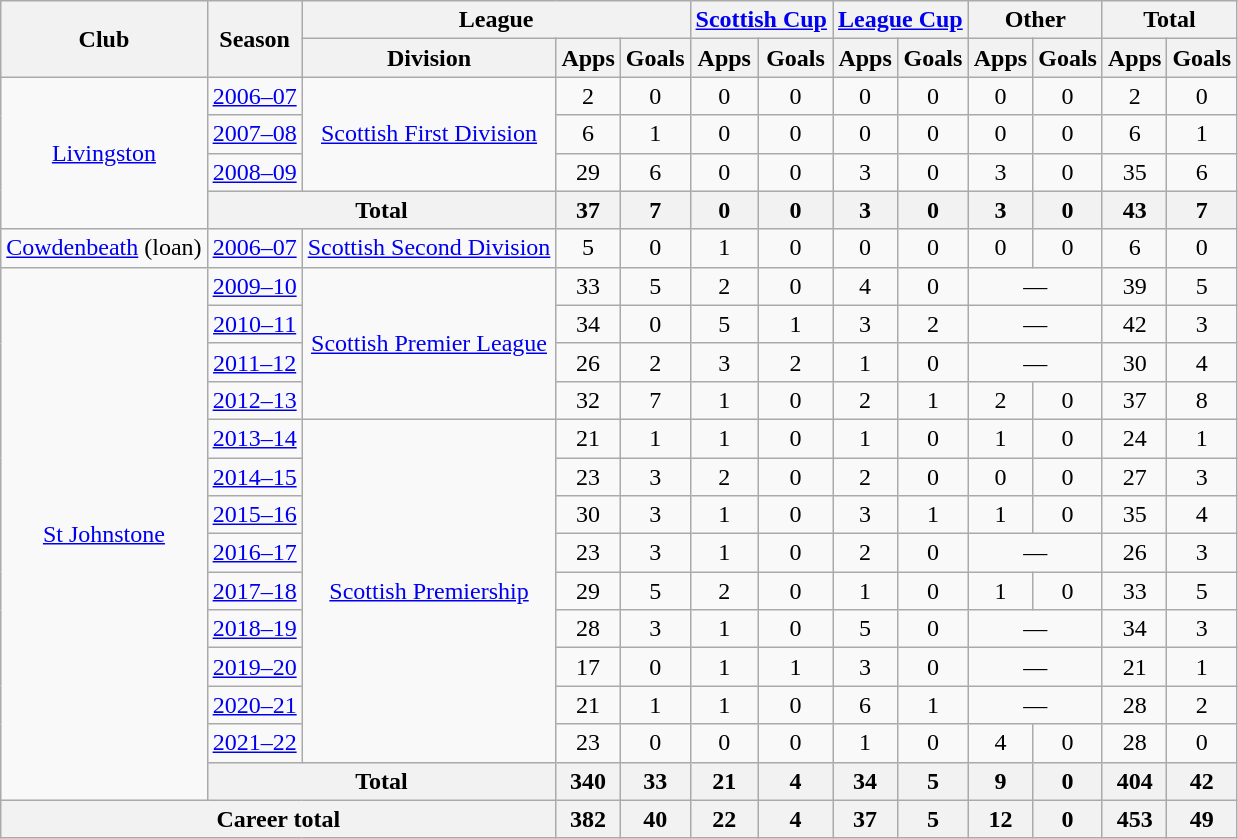<table class="wikitable" style="text-align: center">
<tr>
<th rowspan="2">Club</th>
<th rowspan="2">Season</th>
<th colspan="3">League</th>
<th colspan="2"><a href='#'>Scottish Cup</a></th>
<th colspan="2"><a href='#'>League Cup</a></th>
<th colspan="2">Other</th>
<th colspan="2">Total</th>
</tr>
<tr>
<th>Division</th>
<th>Apps</th>
<th>Goals</th>
<th>Apps</th>
<th>Goals</th>
<th>Apps</th>
<th>Goals</th>
<th>Apps</th>
<th>Goals</th>
<th>Apps</th>
<th>Goals</th>
</tr>
<tr>
<td rowspan="4"><a href='#'>Livingston</a></td>
<td><a href='#'>2006–07</a></td>
<td rowspan="3"><a href='#'>Scottish First Division</a></td>
<td>2</td>
<td>0</td>
<td>0</td>
<td>0</td>
<td>0</td>
<td>0</td>
<td>0</td>
<td>0</td>
<td>2</td>
<td>0</td>
</tr>
<tr>
<td><a href='#'>2007–08</a></td>
<td>6</td>
<td>1</td>
<td>0</td>
<td>0</td>
<td>0</td>
<td>0</td>
<td>0</td>
<td>0</td>
<td>6</td>
<td>1</td>
</tr>
<tr>
<td><a href='#'>2008–09</a></td>
<td>29</td>
<td>6</td>
<td>0</td>
<td>0</td>
<td>3</td>
<td>0</td>
<td>3</td>
<td>0</td>
<td>35</td>
<td>6</td>
</tr>
<tr>
<th colspan="2">Total</th>
<th>37</th>
<th>7</th>
<th>0</th>
<th>0</th>
<th>3</th>
<th>0</th>
<th>3</th>
<th>0</th>
<th>43</th>
<th>7</th>
</tr>
<tr>
<td><a href='#'>Cowdenbeath</a> (loan)</td>
<td><a href='#'>2006–07</a></td>
<td><a href='#'>Scottish Second Division</a></td>
<td>5</td>
<td>0</td>
<td>1</td>
<td>0</td>
<td>0</td>
<td>0</td>
<td>0</td>
<td>0</td>
<td>6</td>
<td>0</td>
</tr>
<tr>
<td rowspan="14"><a href='#'>St Johnstone</a></td>
<td><a href='#'>2009–10</a></td>
<td rowspan="4"><a href='#'>Scottish Premier League</a></td>
<td>33</td>
<td>5</td>
<td>2</td>
<td>0</td>
<td>4</td>
<td>0</td>
<td colspan="2">—</td>
<td>39</td>
<td>5</td>
</tr>
<tr>
<td><a href='#'>2010–11</a></td>
<td>34</td>
<td>0</td>
<td>5</td>
<td>1</td>
<td>3</td>
<td>2</td>
<td colspan="2">—</td>
<td>42</td>
<td>3</td>
</tr>
<tr>
<td><a href='#'>2011–12</a></td>
<td>26</td>
<td>2</td>
<td>3</td>
<td>2</td>
<td>1</td>
<td>0</td>
<td colspan="2">—</td>
<td>30</td>
<td>4</td>
</tr>
<tr>
<td><a href='#'>2012–13</a></td>
<td>32</td>
<td>7</td>
<td>1</td>
<td>0</td>
<td>2</td>
<td>1</td>
<td>2</td>
<td>0</td>
<td>37</td>
<td>8</td>
</tr>
<tr>
<td><a href='#'>2013–14</a></td>
<td rowspan="9"><a href='#'>Scottish Premiership</a></td>
<td>21</td>
<td>1</td>
<td>1</td>
<td>0</td>
<td>1</td>
<td>0</td>
<td>1</td>
<td>0</td>
<td>24</td>
<td>1</td>
</tr>
<tr>
<td><a href='#'>2014–15</a></td>
<td>23</td>
<td>3</td>
<td>2</td>
<td>0</td>
<td>2</td>
<td>0</td>
<td>0</td>
<td>0</td>
<td>27</td>
<td>3</td>
</tr>
<tr>
<td><a href='#'>2015–16</a></td>
<td>30</td>
<td>3</td>
<td>1</td>
<td>0</td>
<td>3</td>
<td>1</td>
<td>1</td>
<td>0</td>
<td>35</td>
<td>4</td>
</tr>
<tr>
<td><a href='#'>2016–17</a></td>
<td>23</td>
<td>3</td>
<td>1</td>
<td>0</td>
<td>2</td>
<td>0</td>
<td colspan="2">—</td>
<td>26</td>
<td>3</td>
</tr>
<tr>
<td><a href='#'>2017–18</a></td>
<td>29</td>
<td>5</td>
<td>2</td>
<td>0</td>
<td>1</td>
<td>0</td>
<td>1</td>
<td>0</td>
<td>33</td>
<td>5</td>
</tr>
<tr>
<td><a href='#'>2018–19</a></td>
<td>28</td>
<td>3</td>
<td>1</td>
<td>0</td>
<td>5</td>
<td>0</td>
<td colspan=2>—</td>
<td>34</td>
<td>3</td>
</tr>
<tr>
<td><a href='#'>2019–20</a></td>
<td>17</td>
<td>0</td>
<td>1</td>
<td>1</td>
<td>3</td>
<td>0</td>
<td colspan=2>—</td>
<td>21</td>
<td>1</td>
</tr>
<tr>
<td><a href='#'>2020–21</a></td>
<td>21</td>
<td>1</td>
<td>1</td>
<td>0</td>
<td>6</td>
<td>1</td>
<td colspan=2>—</td>
<td>28</td>
<td>2</td>
</tr>
<tr>
<td><a href='#'>2021–22</a></td>
<td>23</td>
<td>0</td>
<td>0</td>
<td>0</td>
<td>1</td>
<td>0</td>
<td>4</td>
<td>0</td>
<td>28</td>
<td>0</td>
</tr>
<tr>
<th colspan="2">Total</th>
<th>340</th>
<th>33</th>
<th>21</th>
<th>4</th>
<th>34</th>
<th>5</th>
<th>9</th>
<th>0</th>
<th>404</th>
<th>42</th>
</tr>
<tr>
<th colspan="3">Career total</th>
<th>382</th>
<th>40</th>
<th>22</th>
<th>4</th>
<th>37</th>
<th>5</th>
<th>12</th>
<th>0</th>
<th>453</th>
<th>49</th>
</tr>
</table>
